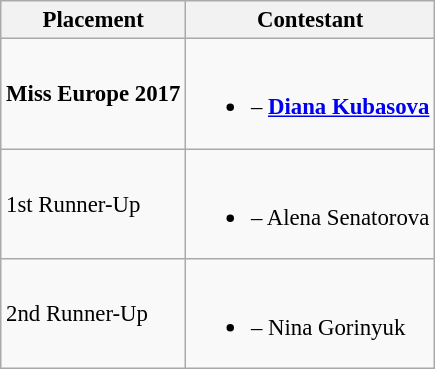<table class="wikitable sortable" style="font-size: 95%;">
<tr>
<th>Placement</th>
<th>Contestant</th>
</tr>
<tr>
<td><strong>Miss Europe 2017</strong></td>
<td><br><ul><li><strong></strong> – <strong><a href='#'>Diana Kubasova</a></strong></li></ul></td>
</tr>
<tr>
<td>1st Runner-Up</td>
<td><br><ul><li> – Alena Senatorova</li></ul></td>
</tr>
<tr>
<td>2nd Runner-Up</td>
<td><br><ul><li> – Nina Gorinyuk</li></ul></td>
</tr>
</table>
